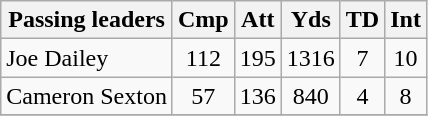<table class="wikitable">
<tr>
<th>Passing leaders</th>
<th>Cmp</th>
<th>Att</th>
<th>Yds</th>
<th>TD</th>
<th>Int</th>
</tr>
<tr>
<td>Joe Dailey</td>
<td align="center">112</td>
<td align="center">195</td>
<td align="center">1316</td>
<td align="center">7</td>
<td align="center">10</td>
</tr>
<tr>
<td>Cameron Sexton</td>
<td align="center">57</td>
<td align="center">136</td>
<td align="center">840</td>
<td align="center">4</td>
<td align="center">8</td>
</tr>
<tr>
</tr>
</table>
